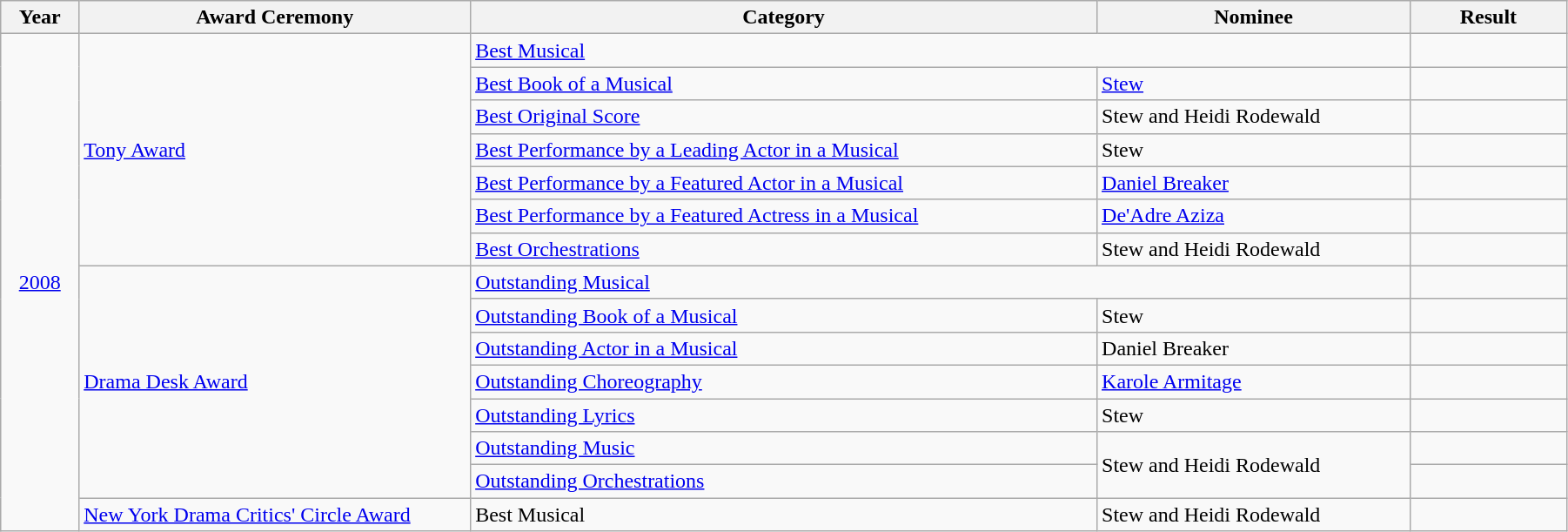<table class="wikitable" width="95%">
<tr>
<th width="5%">Year</th>
<th width="25%">Award Ceremony</th>
<th width="40%">Category</th>
<th width="20%">Nominee</th>
<th width="10%">Result</th>
</tr>
<tr>
<td rowspan="15" align="center"><a href='#'>2008</a></td>
<td rowspan="7"><a href='#'>Tony Award</a></td>
<td colspan="2"><a href='#'>Best Musical</a></td>
<td></td>
</tr>
<tr>
<td><a href='#'>Best Book of a Musical</a></td>
<td><a href='#'>Stew</a></td>
<td></td>
</tr>
<tr>
<td><a href='#'>Best Original Score</a></td>
<td>Stew and Heidi Rodewald</td>
<td></td>
</tr>
<tr>
<td><a href='#'>Best Performance by a Leading Actor in a Musical</a></td>
<td>Stew</td>
<td></td>
</tr>
<tr>
<td><a href='#'>Best Performance by a Featured Actor in a Musical</a></td>
<td><a href='#'>Daniel Breaker</a></td>
<td></td>
</tr>
<tr>
<td><a href='#'>Best Performance by a Featured Actress in a Musical</a></td>
<td><a href='#'>De'Adre Aziza</a></td>
<td></td>
</tr>
<tr>
<td><a href='#'>Best Orchestrations</a></td>
<td>Stew and Heidi Rodewald</td>
<td></td>
</tr>
<tr>
<td rowspan="7"><a href='#'>Drama Desk Award</a></td>
<td colspan="2"><a href='#'>Outstanding Musical</a></td>
<td></td>
</tr>
<tr>
<td><a href='#'>Outstanding Book of a Musical</a></td>
<td>Stew</td>
<td></td>
</tr>
<tr>
<td><a href='#'>Outstanding Actor in a Musical</a></td>
<td>Daniel Breaker</td>
<td></td>
</tr>
<tr>
<td><a href='#'>Outstanding Choreography</a></td>
<td><a href='#'>Karole Armitage</a></td>
<td></td>
</tr>
<tr>
<td><a href='#'>Outstanding Lyrics</a></td>
<td>Stew</td>
<td></td>
</tr>
<tr>
<td><a href='#'>Outstanding Music</a></td>
<td rowspan="2">Stew and Heidi Rodewald</td>
<td></td>
</tr>
<tr>
<td><a href='#'>Outstanding Orchestrations</a></td>
<td></td>
</tr>
<tr>
<td><a href='#'>New York Drama Critics' Circle Award</a></td>
<td>Best Musical</td>
<td>Stew and Heidi Rodewald</td>
<td></td>
</tr>
</table>
